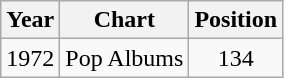<table class="wikitable">
<tr>
<th>Year</th>
<th>Chart</th>
<th>Position</th>
</tr>
<tr>
<td>1972</td>
<td>Pop Albums</td>
<td align="center">134</td>
</tr>
</table>
